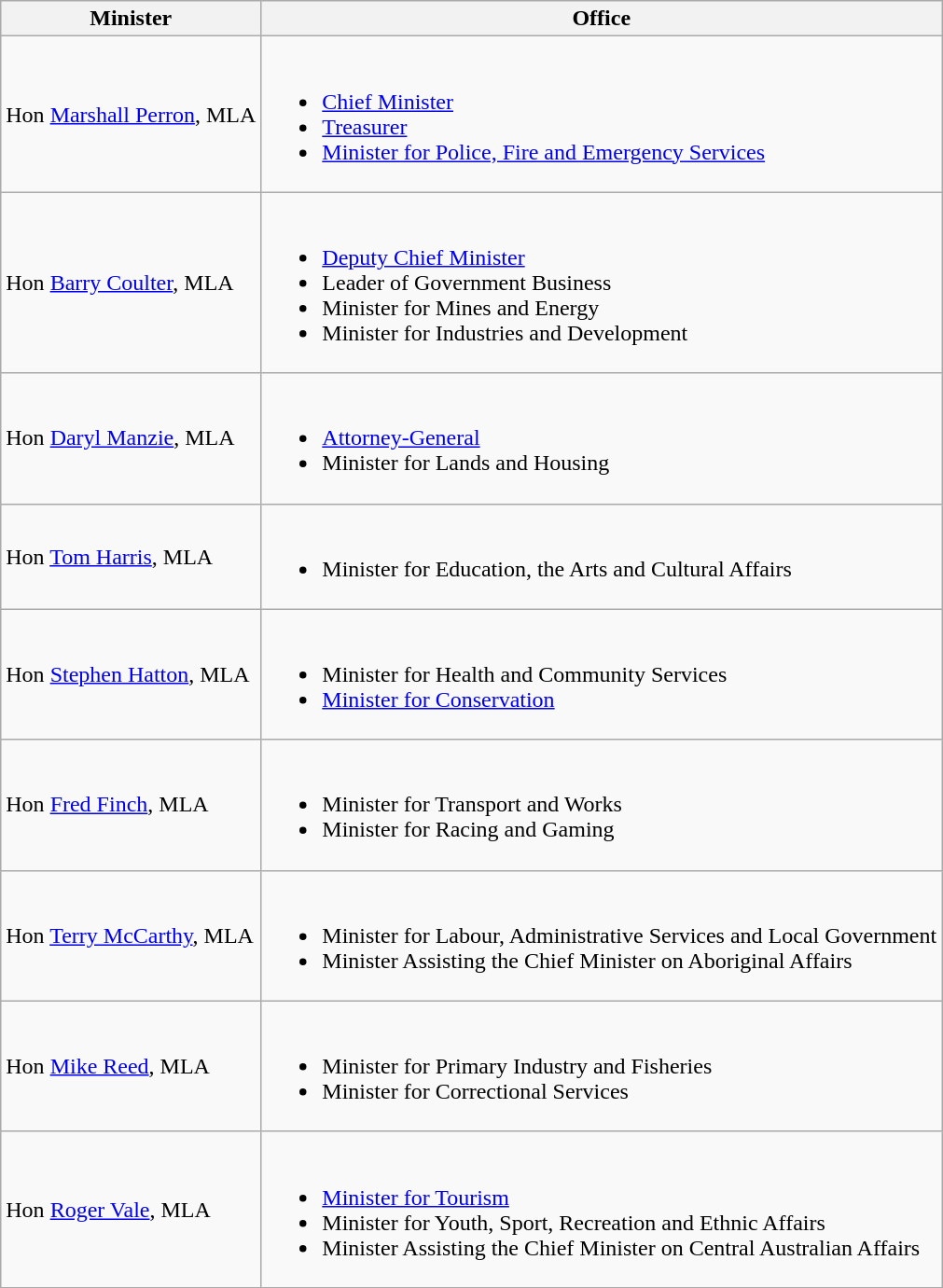<table class="wikitable">
<tr>
<th>Minister</th>
<th>Office</th>
</tr>
<tr>
<td>Hon <a href='#'>Marshall Perron</a>, MLA</td>
<td><br><ul><li><a href='#'>Chief Minister</a></li><li><a href='#'>Treasurer</a></li><li><a href='#'>Minister for Police, Fire and Emergency Services</a></li></ul></td>
</tr>
<tr>
<td>Hon <a href='#'>Barry Coulter</a>, MLA</td>
<td><br><ul><li><a href='#'>Deputy Chief Minister</a></li><li>Leader of Government Business</li><li>Minister for Mines and Energy</li><li>Minister for Industries and Development</li></ul></td>
</tr>
<tr>
<td>Hon <a href='#'>Daryl Manzie</a>, MLA</td>
<td><br><ul><li><a href='#'>Attorney-General</a></li><li>Minister for Lands and Housing</li></ul></td>
</tr>
<tr>
<td>Hon <a href='#'>Tom Harris</a>, MLA</td>
<td><br><ul><li>Minister for Education, the Arts and Cultural Affairs</li></ul></td>
</tr>
<tr>
<td>Hon <a href='#'>Stephen Hatton</a>, MLA</td>
<td><br><ul><li>Minister for Health and Community Services</li><li><a href='#'>Minister for Conservation</a></li></ul></td>
</tr>
<tr>
<td>Hon <a href='#'>Fred Finch</a>, MLA</td>
<td><br><ul><li>Minister for Transport and Works</li><li>Minister for Racing and Gaming</li></ul></td>
</tr>
<tr>
<td>Hon <a href='#'>Terry McCarthy</a>, MLA</td>
<td><br><ul><li>Minister for Labour, Administrative Services and Local Government</li><li>Minister Assisting the Chief Minister on Aboriginal Affairs</li></ul></td>
</tr>
<tr>
<td>Hon <a href='#'>Mike Reed</a>, MLA</td>
<td><br><ul><li>Minister for Primary Industry and Fisheries</li><li>Minister for Correctional Services</li></ul></td>
</tr>
<tr>
<td>Hon <a href='#'>Roger Vale</a>, MLA</td>
<td><br><ul><li><a href='#'>Minister for Tourism</a></li><li>Minister for Youth, Sport, Recreation and Ethnic Affairs</li><li>Minister Assisting the Chief Minister on Central Australian Affairs</li></ul></td>
</tr>
</table>
